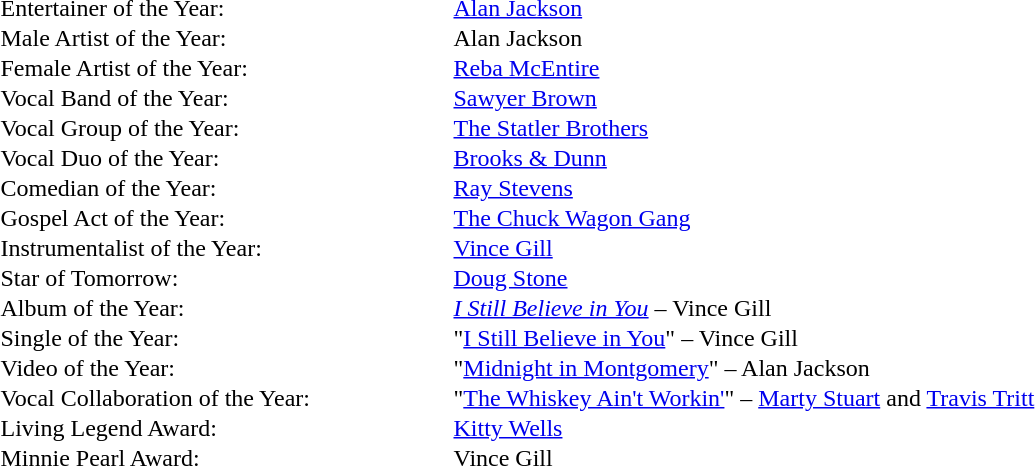<table cellspacing="0" border="0" cellpadding="1">
<tr>
<td style="width:300px;">Entertainer of the Year:</td>
<td><a href='#'>Alan Jackson</a></td>
</tr>
<tr>
<td>Male Artist of the Year:</td>
<td>Alan Jackson</td>
</tr>
<tr>
<td>Female Artist of the Year:</td>
<td><a href='#'>Reba McEntire</a></td>
</tr>
<tr>
<td>Vocal Band of the Year:</td>
<td><a href='#'>Sawyer Brown</a></td>
</tr>
<tr>
<td>Vocal Group of the Year:</td>
<td><a href='#'>The Statler Brothers</a></td>
</tr>
<tr>
<td>Vocal Duo of the Year:</td>
<td><a href='#'>Brooks & Dunn</a></td>
</tr>
<tr>
<td>Comedian of the Year:</td>
<td><a href='#'>Ray Stevens</a></td>
</tr>
<tr>
<td>Gospel Act of the Year:</td>
<td><a href='#'>The Chuck Wagon Gang</a></td>
</tr>
<tr>
<td>Instrumentalist of the Year:</td>
<td><a href='#'>Vince Gill</a></td>
</tr>
<tr>
<td>Star of Tomorrow:</td>
<td><a href='#'>Doug Stone</a></td>
</tr>
<tr>
<td>Album of the Year:</td>
<td><em><a href='#'>I Still Believe in You</a></em> – Vince Gill</td>
</tr>
<tr>
<td>Single of the Year:</td>
<td>"<a href='#'>I Still Believe in You</a>" – Vince Gill</td>
</tr>
<tr>
<td>Video of the Year:</td>
<td>"<a href='#'>Midnight in Montgomery</a>" – Alan Jackson</td>
</tr>
<tr>
<td>Vocal Collaboration of the Year:</td>
<td>"<a href='#'>The Whiskey Ain't Workin'</a>" – <a href='#'>Marty Stuart</a> and <a href='#'>Travis Tritt</a></td>
</tr>
<tr>
<td>Living Legend Award:</td>
<td><a href='#'>Kitty Wells</a></td>
</tr>
<tr>
<td>Minnie Pearl Award:</td>
<td>Vince Gill</td>
</tr>
<tr>
</tr>
</table>
